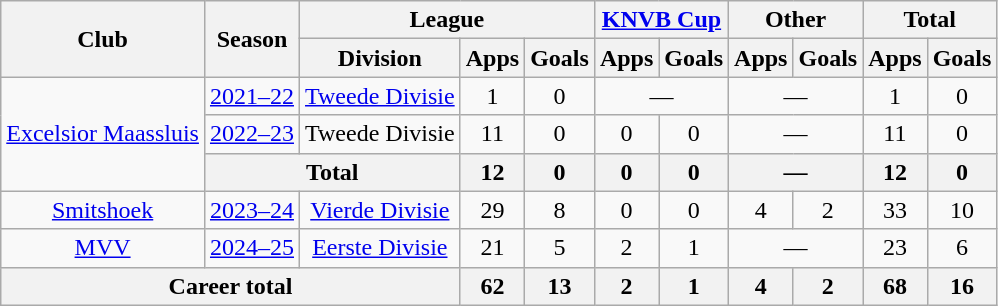<table class="wikitable" style="text-align:center">
<tr>
<th rowspan="2">Club</th>
<th rowspan="2">Season</th>
<th colspan="3">League</th>
<th colspan="2"><a href='#'>KNVB Cup</a></th>
<th colspan="2">Other</th>
<th colspan="2">Total</th>
</tr>
<tr>
<th>Division</th>
<th>Apps</th>
<th>Goals</th>
<th>Apps</th>
<th>Goals</th>
<th>Apps</th>
<th>Goals</th>
<th>Apps</th>
<th>Goals</th>
</tr>
<tr>
<td rowspan="3"><a href='#'>Excelsior Maassluis</a></td>
<td><a href='#'>2021–22</a></td>
<td><a href='#'>Tweede Divisie</a></td>
<td>1</td>
<td>0</td>
<td colspan="2">—</td>
<td colspan="2">—</td>
<td>1</td>
<td>0</td>
</tr>
<tr>
<td><a href='#'>2022–23</a></td>
<td>Tweede Divisie</td>
<td>11</td>
<td>0</td>
<td>0</td>
<td>0</td>
<td colspan="2">—</td>
<td>11</td>
<td>0</td>
</tr>
<tr>
<th colspan="2">Total</th>
<th>12</th>
<th>0</th>
<th>0</th>
<th>0</th>
<th colspan="2">—</th>
<th>12</th>
<th>0</th>
</tr>
<tr>
<td><a href='#'>Smitshoek</a></td>
<td><a href='#'>2023–24</a></td>
<td><a href='#'>Vierde Divisie</a></td>
<td>29</td>
<td>8</td>
<td>0</td>
<td>0</td>
<td>4</td>
<td>2</td>
<td>33</td>
<td>10</td>
</tr>
<tr>
<td rowspan="1"><a href='#'>MVV</a></td>
<td><a href='#'>2024–25</a></td>
<td><a href='#'>Eerste Divisie</a></td>
<td>21</td>
<td>5</td>
<td>2</td>
<td>1</td>
<td colspan="2">—</td>
<td>23</td>
<td>6</td>
</tr>
<tr>
<th colspan="3">Career total</th>
<th>62</th>
<th>13</th>
<th>2</th>
<th>1</th>
<th>4</th>
<th>2</th>
<th>68</th>
<th>16</th>
</tr>
</table>
